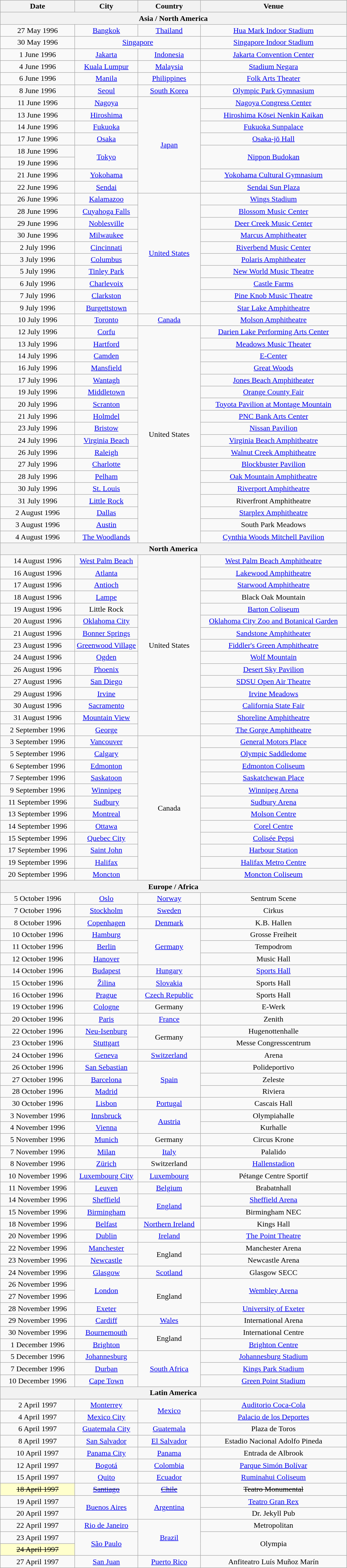<table class="wikitable" style="text-align:center;">
<tr>
<th width="150">Date</th>
<th width="125">City</th>
<th width="125">Country</th>
<th width="300">Venue</th>
</tr>
<tr>
<th colspan="4">Asia / North America</th>
</tr>
<tr>
<td>27 May 1996</td>
<td><a href='#'>Bangkok</a></td>
<td><a href='#'>Thailand</a></td>
<td><a href='#'>Hua Mark Indoor Stadium</a></td>
</tr>
<tr>
<td>30 May 1996</td>
<td colspan="2"><a href='#'>Singapore</a></td>
<td><a href='#'>Singapore Indoor Stadium</a></td>
</tr>
<tr>
<td>1 June 1996</td>
<td><a href='#'>Jakarta</a></td>
<td><a href='#'>Indonesia</a></td>
<td><a href='#'>Jakarta Convention Center</a></td>
</tr>
<tr>
<td>4 June 1996</td>
<td><a href='#'>Kuala Lumpur</a></td>
<td><a href='#'>Malaysia</a></td>
<td><a href='#'>Stadium Negara</a></td>
</tr>
<tr>
<td>6 June 1996</td>
<td><a href='#'>Manila</a></td>
<td><a href='#'>Philippines</a></td>
<td><a href='#'>Folk Arts Theater</a></td>
</tr>
<tr>
<td>8 June 1996</td>
<td><a href='#'>Seoul</a></td>
<td><a href='#'>South Korea</a></td>
<td><a href='#'>Olympic Park Gymnasium</a></td>
</tr>
<tr>
<td>11 June 1996</td>
<td><a href='#'>Nagoya</a></td>
<td rowspan="8"><a href='#'>Japan</a></td>
<td><a href='#'>Nagoya Congress Center</a></td>
</tr>
<tr>
<td>13 June 1996</td>
<td><a href='#'>Hiroshima</a></td>
<td><a href='#'>Hiroshima Kōsei Nenkin Kaikan</a></td>
</tr>
<tr>
<td>14 June 1996</td>
<td><a href='#'>Fukuoka</a></td>
<td><a href='#'>Fukuoka Sunpalace</a></td>
</tr>
<tr>
<td>17 June 1996</td>
<td><a href='#'>Osaka</a></td>
<td><a href='#'>Osaka-jō Hall</a></td>
</tr>
<tr>
<td>18 June 1996</td>
<td rowspan="2"><a href='#'>Tokyo</a></td>
<td rowspan="2"><a href='#'>Nippon Budokan</a></td>
</tr>
<tr>
<td>19 June 1996</td>
</tr>
<tr>
<td>21 June 1996</td>
<td><a href='#'>Yokohama</a></td>
<td><a href='#'>Yokohama Cultural Gymnasium</a></td>
</tr>
<tr>
<td>22 June 1996</td>
<td><a href='#'>Sendai</a></td>
<td><a href='#'>Sendai Sun Plaza</a></td>
</tr>
<tr>
<td>26 June 1996</td>
<td><a href='#'>Kalamazoo</a></td>
<td rowspan="10"><a href='#'>United States</a></td>
<td><a href='#'>Wings Stadium</a></td>
</tr>
<tr>
<td>28 June 1996</td>
<td><a href='#'>Cuyahoga Falls</a></td>
<td><a href='#'>Blossom Music Center</a></td>
</tr>
<tr>
<td>29 June 1996</td>
<td><a href='#'>Noblesville</a></td>
<td><a href='#'>Deer Creek Music Center</a></td>
</tr>
<tr>
<td>30 June 1996</td>
<td><a href='#'>Milwaukee</a></td>
<td><a href='#'>Marcus Amphitheater</a></td>
</tr>
<tr>
<td>2 July 1996</td>
<td><a href='#'>Cincinnati</a></td>
<td><a href='#'>Riverbend Music Center</a></td>
</tr>
<tr>
<td>3 July 1996</td>
<td><a href='#'>Columbus</a></td>
<td><a href='#'>Polaris Amphitheater</a></td>
</tr>
<tr>
<td>5 July 1996</td>
<td><a href='#'>Tinley Park</a></td>
<td><a href='#'>New World Music Theatre</a></td>
</tr>
<tr>
<td>6 July 1996</td>
<td><a href='#'>Charlevoix</a></td>
<td><a href='#'>Castle Farms</a></td>
</tr>
<tr>
<td>7 July 1996</td>
<td><a href='#'>Clarkston</a></td>
<td><a href='#'>Pine Knob Music Theatre</a></td>
</tr>
<tr>
<td>9 July 1996</td>
<td><a href='#'>Burgettstown</a></td>
<td><a href='#'>Star Lake Amphitheatre</a></td>
</tr>
<tr>
<td>10 July 1996</td>
<td><a href='#'>Toronto</a></td>
<td><a href='#'>Canada</a></td>
<td><a href='#'>Molson Amphitheatre</a></td>
</tr>
<tr>
<td>12 July 1996</td>
<td><a href='#'>Corfu</a></td>
<td rowspan="18">United States</td>
<td><a href='#'>Darien Lake Performing Arts Center</a></td>
</tr>
<tr>
<td>13 July 1996</td>
<td><a href='#'>Hartford</a></td>
<td><a href='#'>Meadows Music Theater</a></td>
</tr>
<tr>
<td>14 July 1996</td>
<td><a href='#'>Camden</a></td>
<td><a href='#'>E-Center</a></td>
</tr>
<tr>
<td>16 July 1996</td>
<td><a href='#'>Mansfield</a></td>
<td><a href='#'>Great Woods</a></td>
</tr>
<tr>
<td>17 July 1996</td>
<td><a href='#'>Wantagh</a></td>
<td><a href='#'>Jones Beach Amphitheater</a></td>
</tr>
<tr>
<td>19 July 1996</td>
<td><a href='#'>Middletown</a></td>
<td><a href='#'>Orange County Fair</a></td>
</tr>
<tr>
<td>20 July 1996</td>
<td><a href='#'>Scranton</a></td>
<td><a href='#'>Toyota Pavilion at Montage Mountain</a></td>
</tr>
<tr>
<td>21 July 1996</td>
<td><a href='#'>Holmdel</a></td>
<td><a href='#'>PNC Bank Arts Center</a></td>
</tr>
<tr>
<td>23 July 1996</td>
<td><a href='#'>Bristow</a></td>
<td><a href='#'>Nissan Pavilion</a></td>
</tr>
<tr>
<td>24 July 1996</td>
<td><a href='#'>Virginia Beach</a></td>
<td><a href='#'>Virginia Beach Amphitheatre</a></td>
</tr>
<tr>
<td>26 July 1996</td>
<td><a href='#'>Raleigh</a></td>
<td><a href='#'>Walnut Creek Amphitheatre</a></td>
</tr>
<tr>
<td>27 July 1996</td>
<td><a href='#'>Charlotte</a></td>
<td><a href='#'>Blockbuster Pavilion</a></td>
</tr>
<tr>
<td>28 July 1996</td>
<td><a href='#'>Pelham</a></td>
<td><a href='#'>Oak Mountain Amphitheatre</a></td>
</tr>
<tr>
<td>30 July 1996</td>
<td><a href='#'>St. Louis</a></td>
<td><a href='#'>Riverport Amphitheatre</a></td>
</tr>
<tr>
<td>31 July 1996</td>
<td><a href='#'>Little Rock</a></td>
<td>Riverfront Amphitheatre</td>
</tr>
<tr>
<td>2 August 1996</td>
<td><a href='#'>Dallas</a></td>
<td><a href='#'>Starplex Amphitheatre</a></td>
</tr>
<tr>
<td>3 August 1996</td>
<td><a href='#'>Austin</a></td>
<td>South Park Meadows</td>
</tr>
<tr>
<td>4 August 1996</td>
<td><a href='#'>The Woodlands</a></td>
<td><a href='#'>Cynthia Woods Mitchell Pavilion</a></td>
</tr>
<tr>
<th colspan="4">North America</th>
</tr>
<tr>
<td>14 August 1996</td>
<td><a href='#'>West Palm Beach</a></td>
<td rowspan="15">United States</td>
<td><a href='#'>West Palm Beach Amphitheatre</a></td>
</tr>
<tr>
<td>16 August 1996</td>
<td><a href='#'>Atlanta</a></td>
<td><a href='#'>Lakewood Amphitheatre</a></td>
</tr>
<tr>
<td>17 August 1996</td>
<td><a href='#'>Antioch</a></td>
<td><a href='#'>Starwood Amphitheatre</a></td>
</tr>
<tr>
<td>18 August 1996</td>
<td><a href='#'>Lampe</a></td>
<td>Black Oak Mountain</td>
</tr>
<tr>
<td>19 August 1996</td>
<td>Little Rock</td>
<td><a href='#'>Barton Coliseum</a></td>
</tr>
<tr>
<td>20 August 1996</td>
<td><a href='#'>Oklahoma City</a></td>
<td><a href='#'>Oklahoma City Zoo and Botanical Garden</a></td>
</tr>
<tr>
<td>21 August 1996</td>
<td><a href='#'>Bonner Springs</a></td>
<td><a href='#'>Sandstone Amphitheater</a></td>
</tr>
<tr>
<td>23 August 1996</td>
<td><a href='#'>Greenwood Village</a></td>
<td><a href='#'>Fiddler's Green Amphitheatre</a></td>
</tr>
<tr>
<td>24 August 1996</td>
<td><a href='#'>Ogden</a></td>
<td><a href='#'>Wolf Mountain</a></td>
</tr>
<tr>
<td>26 August 1996</td>
<td><a href='#'>Phoenix</a></td>
<td><a href='#'>Desert Sky Pavilion</a></td>
</tr>
<tr>
<td>27 August 1996</td>
<td><a href='#'>San Diego</a></td>
<td><a href='#'>SDSU Open Air Theatre</a></td>
</tr>
<tr>
<td>29 August 1996</td>
<td><a href='#'>Irvine</a></td>
<td><a href='#'>Irvine Meadows</a></td>
</tr>
<tr>
<td>30 August 1996</td>
<td><a href='#'>Sacramento</a></td>
<td><a href='#'>California State Fair</a></td>
</tr>
<tr>
<td>31 August 1996</td>
<td><a href='#'>Mountain View</a></td>
<td><a href='#'>Shoreline Amphitheatre</a></td>
</tr>
<tr>
<td>2 September 1996</td>
<td><a href='#'>George</a></td>
<td><a href='#'>The Gorge Amphitheatre</a></td>
</tr>
<tr>
<td>3 September 1996</td>
<td><a href='#'>Vancouver</a></td>
<td rowspan="12">Canada</td>
<td><a href='#'>General Motors Place</a></td>
</tr>
<tr>
<td>5 September 1996</td>
<td><a href='#'>Calgary</a></td>
<td><a href='#'>Olympic Saddledome</a></td>
</tr>
<tr>
<td>6 September 1996</td>
<td><a href='#'>Edmonton</a></td>
<td><a href='#'>Edmonton Coliseum</a></td>
</tr>
<tr>
<td>7 September 1996</td>
<td><a href='#'>Saskatoon</a></td>
<td><a href='#'>Saskatchewan Place</a></td>
</tr>
<tr>
<td>9 September 1996</td>
<td><a href='#'>Winnipeg</a></td>
<td><a href='#'>Winnipeg Arena</a></td>
</tr>
<tr>
<td>11 September 1996</td>
<td><a href='#'>Sudbury</a></td>
<td><a href='#'>Sudbury Arena</a></td>
</tr>
<tr>
<td>13 September 1996</td>
<td><a href='#'>Montreal</a></td>
<td><a href='#'>Molson Centre</a></td>
</tr>
<tr>
<td>14 September 1996</td>
<td><a href='#'>Ottawa</a></td>
<td><a href='#'>Corel Centre</a></td>
</tr>
<tr>
<td>15 September 1996</td>
<td><a href='#'>Quebec City</a></td>
<td><a href='#'>Colisée Pepsi</a></td>
</tr>
<tr>
<td>17 September 1996</td>
<td><a href='#'>Saint John</a></td>
<td><a href='#'>Harbour Station</a></td>
</tr>
<tr>
<td>19 September 1996</td>
<td><a href='#'>Halifax</a></td>
<td><a href='#'>Halifax Metro Centre</a></td>
</tr>
<tr>
<td>20 September 1996</td>
<td><a href='#'>Moncton</a></td>
<td><a href='#'>Moncton Coliseum</a></td>
</tr>
<tr>
<th colspan="4">Europe / Africa</th>
</tr>
<tr>
<td>5 October 1996</td>
<td><a href='#'>Oslo</a></td>
<td><a href='#'>Norway</a></td>
<td>Sentrum Scene</td>
</tr>
<tr>
<td>7 October 1996</td>
<td><a href='#'>Stockholm</a></td>
<td><a href='#'>Sweden</a></td>
<td>Cirkus</td>
</tr>
<tr>
<td>8 October 1996</td>
<td><a href='#'>Copenhagen</a></td>
<td><a href='#'>Denmark</a></td>
<td>K.B. Hallen</td>
</tr>
<tr>
<td>10 October 1996</td>
<td><a href='#'>Hamburg</a></td>
<td rowspan="3"><a href='#'>Germany</a></td>
<td>Grosse Freiheit</td>
</tr>
<tr>
<td>11 October 1996</td>
<td><a href='#'>Berlin</a></td>
<td>Tempodrom</td>
</tr>
<tr>
<td>12 October 1996</td>
<td><a href='#'>Hanover</a></td>
<td>Music Hall</td>
</tr>
<tr>
<td>14 October 1996</td>
<td><a href='#'>Budapest</a></td>
<td><a href='#'>Hungary</a></td>
<td><a href='#'>Sports Hall</a></td>
</tr>
<tr>
<td>15 October 1996</td>
<td><a href='#'>Žilina</a></td>
<td><a href='#'>Slovakia</a></td>
<td>Sports Hall</td>
</tr>
<tr>
<td>16 October 1996</td>
<td><a href='#'>Prague</a></td>
<td><a href='#'>Czech Republic</a></td>
<td>Sports Hall</td>
</tr>
<tr>
<td>19 October 1996</td>
<td><a href='#'>Cologne</a></td>
<td>Germany</td>
<td>E-Werk</td>
</tr>
<tr>
<td>20 October 1996</td>
<td><a href='#'>Paris</a></td>
<td><a href='#'>France</a></td>
<td>Zenith</td>
</tr>
<tr>
<td>22 October 1996</td>
<td><a href='#'>Neu-Isenburg</a></td>
<td rowspan="2">Germany</td>
<td>Hugenottenhalle</td>
</tr>
<tr>
<td>23 October 1996</td>
<td><a href='#'>Stuttgart</a></td>
<td>Messe Congresscentrum</td>
</tr>
<tr>
<td>24 October 1996</td>
<td><a href='#'>Geneva</a></td>
<td><a href='#'>Switzerland</a></td>
<td>Arena</td>
</tr>
<tr>
<td>26 October 1996</td>
<td><a href='#'>San Sebastian</a></td>
<td rowspan="3"><a href='#'>Spain</a></td>
<td>Polideportivo</td>
</tr>
<tr>
<td>27 October 1996</td>
<td><a href='#'>Barcelona</a></td>
<td>Zeleste</td>
</tr>
<tr>
<td>28 October 1996</td>
<td><a href='#'>Madrid</a></td>
<td>Riviera</td>
</tr>
<tr>
<td>30 October 1996</td>
<td><a href='#'>Lisbon</a></td>
<td><a href='#'>Portugal</a></td>
<td>Cascais Hall</td>
</tr>
<tr>
<td>3 November 1996</td>
<td><a href='#'>Innsbruck</a></td>
<td rowspan="2"><a href='#'>Austria</a></td>
<td>Olympiahalle</td>
</tr>
<tr>
<td>4 November 1996</td>
<td><a href='#'>Vienna</a></td>
<td>Kurhalle</td>
</tr>
<tr>
<td>5 November 1996</td>
<td><a href='#'>Munich</a></td>
<td>Germany</td>
<td>Circus Krone</td>
</tr>
<tr>
<td>7 November 1996</td>
<td><a href='#'>Milan</a></td>
<td><a href='#'>Italy</a></td>
<td>Palalido</td>
</tr>
<tr>
<td>8 November 1996</td>
<td><a href='#'>Zürich</a></td>
<td>Switzerland</td>
<td><a href='#'>Hallenstadion</a></td>
</tr>
<tr>
<td>10 November 1996</td>
<td><a href='#'>Luxembourg City</a></td>
<td><a href='#'>Luxembourg</a></td>
<td>Pétange Centre Sportif</td>
</tr>
<tr>
<td>11 November 1996</td>
<td><a href='#'>Leuven</a></td>
<td><a href='#'>Belgium</a></td>
<td>Brabatnhall</td>
</tr>
<tr>
<td>14 November 1996</td>
<td><a href='#'>Sheffield</a></td>
<td rowspan="2"><a href='#'>England</a></td>
<td><a href='#'>Sheffield Arena</a></td>
</tr>
<tr>
<td>15 November 1996</td>
<td><a href='#'>Birmingham</a></td>
<td>Birmingham NEC</td>
</tr>
<tr>
<td>18 November 1996</td>
<td><a href='#'>Belfast</a></td>
<td><a href='#'>Northern Ireland</a></td>
<td>Kings Hall</td>
</tr>
<tr>
<td>20 November 1996</td>
<td><a href='#'>Dublin</a></td>
<td><a href='#'>Ireland</a></td>
<td><a href='#'>The Point Theatre</a></td>
</tr>
<tr>
<td>22 November 1996</td>
<td><a href='#'>Manchester</a></td>
<td rowspan="2">England</td>
<td>Manchester Arena</td>
</tr>
<tr>
<td>23 November 1996</td>
<td><a href='#'>Newcastle</a></td>
<td>Newcastle Arena</td>
</tr>
<tr>
<td>24 November 1996</td>
<td><a href='#'>Glasgow</a></td>
<td><a href='#'>Scotland</a></td>
<td>Glasgow SECC</td>
</tr>
<tr>
<td>26 November 1996</td>
<td rowspan="2"><a href='#'>London</a></td>
<td rowspan="3">England</td>
<td rowspan="2"><a href='#'>Wembley Arena</a></td>
</tr>
<tr>
<td>27 November 1996</td>
</tr>
<tr>
<td>28 November 1996</td>
<td><a href='#'>Exeter</a></td>
<td><a href='#'>University of Exeter</a></td>
</tr>
<tr>
<td>29 November 1996</td>
<td><a href='#'>Cardiff</a></td>
<td><a href='#'>Wales</a></td>
<td>International Arena</td>
</tr>
<tr>
<td>30 November 1996</td>
<td><a href='#'>Bournemouth</a></td>
<td rowspan="2">England</td>
<td>International Centre</td>
</tr>
<tr>
<td>1 December 1996</td>
<td><a href='#'>Brighton</a></td>
<td><a href='#'>Brighton Centre</a></td>
</tr>
<tr>
<td>5 December 1996</td>
<td><a href='#'>Johannesburg</a></td>
<td rowspan="3"><a href='#'>South Africa</a></td>
<td><a href='#'>Johannesburg Stadium</a></td>
</tr>
<tr>
<td>7 December 1996</td>
<td><a href='#'>Durban</a></td>
<td><a href='#'>Kings Park Stadium</a></td>
</tr>
<tr>
<td>10 December 1996</td>
<td><a href='#'>Cape Town</a></td>
<td><a href='#'>Green Point Stadium</a></td>
</tr>
<tr>
<th colspan="4">Latin America</th>
</tr>
<tr>
<td>2 April 1997</td>
<td><a href='#'>Monterrey</a></td>
<td rowspan="2"><a href='#'>Mexico</a></td>
<td><a href='#'>Auditorio Coca-Cola</a></td>
</tr>
<tr>
<td>4 April 1997</td>
<td><a href='#'>Mexico City</a></td>
<td><a href='#'>Palacio de los Deportes</a></td>
</tr>
<tr>
<td>6 April 1997</td>
<td><a href='#'>Guatemala City</a></td>
<td><a href='#'>Guatemala</a></td>
<td>Plaza de Toros</td>
</tr>
<tr>
<td>8 April 1997</td>
<td><a href='#'>San Salvador</a></td>
<td><a href='#'>El Salvador</a></td>
<td>Estadio Nacional Adolfo Pineda</td>
</tr>
<tr>
<td>10 April 1997</td>
<td><a href='#'>Panama City</a></td>
<td><a href='#'>Panama</a></td>
<td>Entrada de Albrook</td>
</tr>
<tr>
<td>12 April 1997</td>
<td><a href='#'>Bogotá</a></td>
<td><a href='#'>Colombia</a></td>
<td><a href='#'>Parque Simón Bolívar</a></td>
</tr>
<tr>
<td>15 April 1997</td>
<td><a href='#'>Quito</a></td>
<td><a href='#'>Ecuador</a></td>
<td><a href='#'>Ruminahui Coliseum</a></td>
</tr>
<tr>
<td style="background:#FFFFCC;"><s>18 April 1997</s></td>
<td><s><a href='#'>Santiago</a></s></td>
<td><s><a href='#'>Chile</a></s></td>
<td><s>Teatro Monumental</s></td>
</tr>
<tr>
<td>19 April 1997</td>
<td rowspan="2"><a href='#'>Buenos Aires</a></td>
<td rowspan="2"><a href='#'>Argentina</a></td>
<td><a href='#'>Teatro Gran Rex</a></td>
</tr>
<tr>
<td>20 April 1997</td>
<td>Dr. Jekyll Pub</td>
</tr>
<tr>
<td>22 April 1997</td>
<td><a href='#'>Rio de Janeiro</a></td>
<td rowspan="3"><a href='#'>Brazil</a></td>
<td>Metropolitan</td>
</tr>
<tr>
<td>23 April 1997</td>
<td rowspan="2"><a href='#'>São Paulo</a></td>
<td rowspan="2">Olympia</td>
</tr>
<tr>
<td style="background:#FFFFCC;"><s>24 April 1997</s></td>
</tr>
<tr>
<td>27 April 1997</td>
<td><a href='#'>San Juan</a></td>
<td><a href='#'>Puerto Rico</a></td>
<td>Anfiteatro Luís Muñoz Marín</td>
</tr>
</table>
